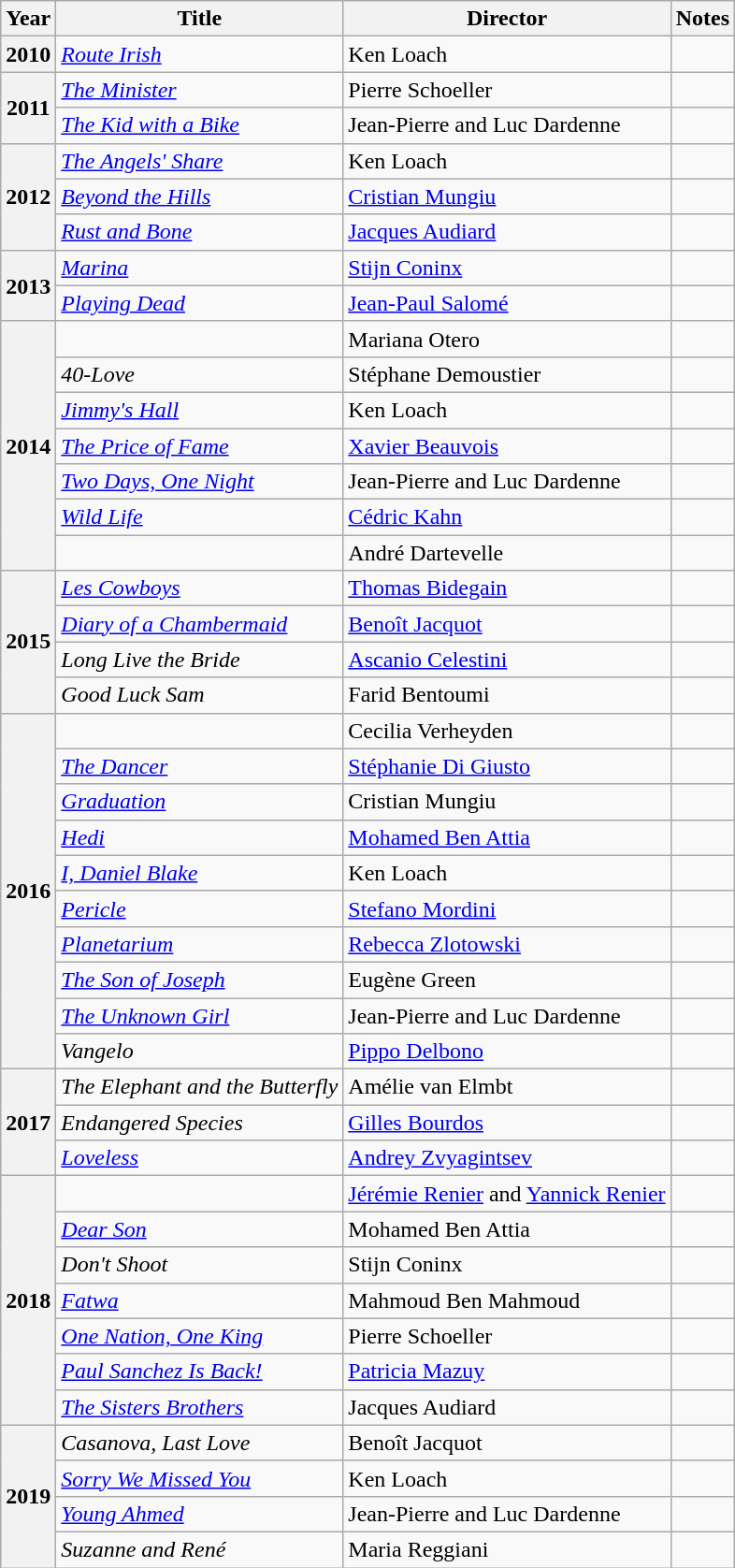<table class="wikitable plainrowheaders">
<tr>
<th>Year</th>
<th>Title</th>
<th>Director</th>
<th>Notes</th>
</tr>
<tr>
<th>2010</th>
<td><em><a href='#'>Route Irish</a></em></td>
<td>Ken Loach</td>
<td></td>
</tr>
<tr>
<th rowspan="2">2011</th>
<td><em><a href='#'>The Minister</a></em></td>
<td>Pierre Schoeller</td>
<td></td>
</tr>
<tr>
<td><em><a href='#'>The Kid with a Bike</a></em></td>
<td>Jean-Pierre and Luc Dardenne</td>
<td></td>
</tr>
<tr>
<th rowspan="3">2012</th>
<td><em><a href='#'>The Angels' Share</a></em></td>
<td>Ken Loach</td>
<td></td>
</tr>
<tr>
<td><em><a href='#'>Beyond the Hills</a></em></td>
<td><a href='#'>Cristian Mungiu</a></td>
<td></td>
</tr>
<tr>
<td><em><a href='#'>Rust and Bone</a></em></td>
<td><a href='#'>Jacques Audiard</a></td>
<td></td>
</tr>
<tr>
<th rowspan="2">2013</th>
<td><em><a href='#'>Marina</a></em></td>
<td><a href='#'>Stijn Coninx</a></td>
<td></td>
</tr>
<tr>
<td><em><a href='#'>Playing Dead</a></em></td>
<td><a href='#'>Jean-Paul Salomé</a></td>
<td></td>
</tr>
<tr>
<th rowspan="7">2014</th>
<td></td>
<td>Mariana Otero</td>
<td></td>
</tr>
<tr>
<td><em>40-Love</em></td>
<td>Stéphane Demoustier</td>
<td></td>
</tr>
<tr>
<td><em><a href='#'>Jimmy's Hall</a></em></td>
<td>Ken Loach</td>
<td></td>
</tr>
<tr>
<td><em><a href='#'>The Price of Fame</a></em></td>
<td><a href='#'>Xavier Beauvois</a></td>
<td></td>
</tr>
<tr>
<td><em><a href='#'>Two Days, One Night</a></em></td>
<td>Jean-Pierre and Luc Dardenne</td>
<td></td>
</tr>
<tr>
<td><em><a href='#'>Wild Life</a></em></td>
<td><a href='#'>Cédric Kahn</a></td>
<td></td>
</tr>
<tr>
<td></td>
<td>André Dartevelle</td>
<td></td>
</tr>
<tr>
<th rowspan="4">2015</th>
<td><em><a href='#'>Les Cowboys</a></em></td>
<td><a href='#'>Thomas Bidegain</a></td>
<td></td>
</tr>
<tr>
<td><em><a href='#'>Diary of a Chambermaid</a></em></td>
<td><a href='#'>Benoît Jacquot</a></td>
<td></td>
</tr>
<tr>
<td><em>Long Live the Bride</em></td>
<td><a href='#'>Ascanio Celestini</a></td>
<td></td>
</tr>
<tr>
<td><em>Good Luck Sam</em></td>
<td>Farid Bentoumi</td>
<td></td>
</tr>
<tr>
<th rowspan="10">2016</th>
<td></td>
<td>Cecilia Verheyden</td>
<td></td>
</tr>
<tr>
<td><em><a href='#'>The Dancer</a></em></td>
<td><a href='#'>Stéphanie Di Giusto</a></td>
<td></td>
</tr>
<tr>
<td><em><a href='#'>Graduation</a></em></td>
<td>Cristian Mungiu</td>
<td></td>
</tr>
<tr>
<td><em><a href='#'>Hedi</a></em></td>
<td><a href='#'>Mohamed Ben Attia</a></td>
<td></td>
</tr>
<tr>
<td><em><a href='#'>I, Daniel Blake</a></em></td>
<td>Ken Loach</td>
<td></td>
</tr>
<tr>
<td><em><a href='#'>Pericle</a></em></td>
<td><a href='#'>Stefano Mordini</a></td>
<td></td>
</tr>
<tr>
<td><em><a href='#'>Planetarium</a></em></td>
<td><a href='#'>Rebecca Zlotowski</a></td>
<td></td>
</tr>
<tr>
<td><em><a href='#'>The Son of Joseph</a></em></td>
<td>Eugène Green</td>
<td></td>
</tr>
<tr>
<td><em><a href='#'>The Unknown Girl</a></em></td>
<td>Jean-Pierre and Luc Dardenne</td>
<td></td>
</tr>
<tr>
<td><em>Vangelo</em></td>
<td><a href='#'>Pippo Delbono</a></td>
<td></td>
</tr>
<tr>
<th rowspan="3">2017</th>
<td><em>The Elephant and the Butterfly</em></td>
<td>Amélie van Elmbt</td>
<td></td>
</tr>
<tr>
<td><em>Endangered Species</em></td>
<td><a href='#'>Gilles Bourdos</a></td>
<td></td>
</tr>
<tr>
<td><em><a href='#'>Loveless</a></em></td>
<td><a href='#'>Andrey Zvyagintsev</a></td>
<td></td>
</tr>
<tr>
<th rowspan="7">2018</th>
<td></td>
<td><a href='#'>Jérémie Renier</a> and <a href='#'>Yannick Renier</a></td>
<td></td>
</tr>
<tr>
<td><em><a href='#'>Dear Son</a></em></td>
<td>Mohamed Ben Attia</td>
<td></td>
</tr>
<tr>
<td><em>Don't Shoot</em></td>
<td>Stijn Coninx</td>
<td></td>
</tr>
<tr>
<td><em><a href='#'>Fatwa</a></em></td>
<td>Mahmoud Ben Mahmoud</td>
<td></td>
</tr>
<tr>
<td><em><a href='#'>One Nation, One King</a></em></td>
<td>Pierre Schoeller</td>
<td></td>
</tr>
<tr>
<td><em><a href='#'>Paul Sanchez Is Back!</a></em></td>
<td><a href='#'>Patricia Mazuy</a></td>
<td></td>
</tr>
<tr>
<td><em><a href='#'>The Sisters Brothers</a></em></td>
<td>Jacques Audiard</td>
<td></td>
</tr>
<tr>
<th rowspan="4">2019</th>
<td><em>Casanova, Last Love</em></td>
<td>Benoît Jacquot</td>
<td></td>
</tr>
<tr>
<td><em><a href='#'>Sorry We Missed You</a></em></td>
<td>Ken Loach</td>
<td></td>
</tr>
<tr>
<td><em><a href='#'>Young Ahmed</a></em></td>
<td>Jean-Pierre and Luc Dardenne</td>
<td></td>
</tr>
<tr>
<td><em>Suzanne and René</em></td>
<td>Maria Reggiani</td>
<td></td>
</tr>
</table>
